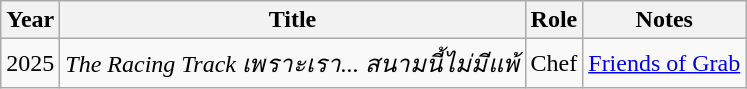<table class="wikitable">
<tr>
<th>Year</th>
<th>Title</th>
<th>Role</th>
<th>Notes</th>
</tr>
<tr>
<td>2025</td>
<td><em>The Racing Track เพราะเรา... สนามนี้ไม่มีแพ้</em></td>
<td>Chef</td>
<td><a href='#'>Friends of Grab</a></td>
</tr>
</table>
